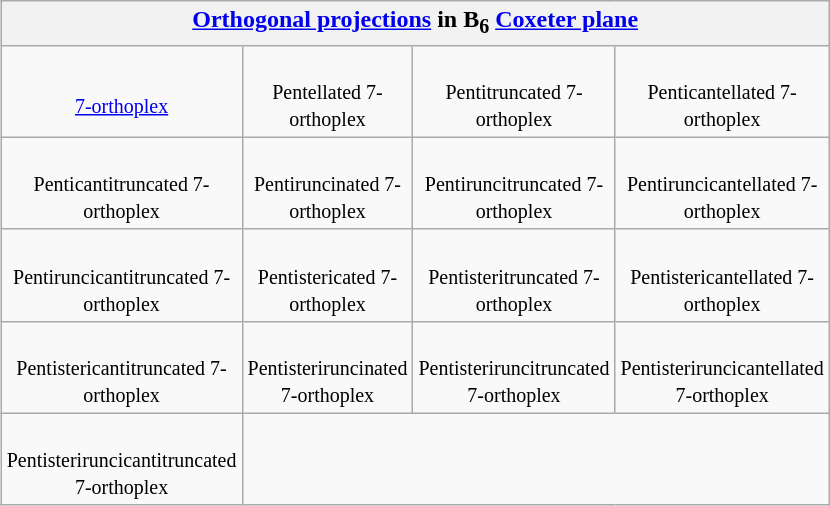<table class=wikitable style="float:right; margin-left:8px; width:480px;">
<tr>
<th colspan=4><a href='#'>Orthogonal projections</a> in B<sub>6</sub> <a href='#'>Coxeter plane</a></th>
</tr>
<tr align=center>
<td><br><small><a href='#'>7-orthoplex</a></small><br></td>
<td><br><small>Pentellated 7-orthoplex</small><br></td>
<td><br><small>Pentitruncated 7-orthoplex</small><br></td>
<td><br><small>Penticantellated 7-orthoplex</small><br></td>
</tr>
<tr align=center>
<td><br><small>Penticantitruncated 7-orthoplex</small><br></td>
<td><br><small>Pentiruncinated 7-orthoplex</small><br></td>
<td><br><small>Pentiruncitruncated 7-orthoplex</small><br></td>
<td><br><small>Pentiruncicantellated 7-orthoplex</small><br></td>
</tr>
<tr align=center>
<td><br><small>Pentiruncicantitruncated 7-orthoplex</small><br></td>
<td><br><small>Pentistericated 7-orthoplex</small><br></td>
<td><br><small>Pentisteritruncated 7-orthoplex</small><br></td>
<td><br><small>Pentistericantellated 7-orthoplex</small><br></td>
</tr>
<tr align=center>
<td><br><small>Pentistericantitruncated 7-orthoplex</small><br></td>
<td><br><small>Pentisteriruncinated 7-orthoplex</small><br></td>
<td><br><small>Pentisteriruncitruncated 7-orthoplex</small><br></td>
<td><br><small>Pentisteriruncicantellated 7-orthoplex</small><br></td>
</tr>
<tr align=center>
<td><br><small>Pentisteriruncicantitruncated 7-orthoplex</small><br></td>
</tr>
</table>
